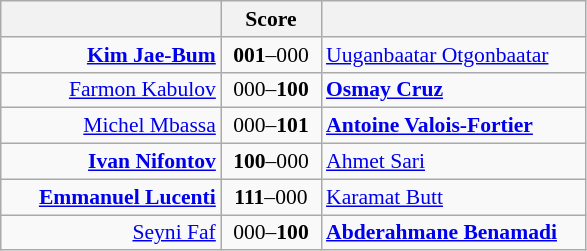<table class="wikitable" style="text-align: center; font-size:90% ">
<tr>
<th align="right" width="140"></th>
<th width="60">Score</th>
<th align="left" width="170"></th>
</tr>
<tr>
<td align=right><strong><a href='#'>Kim Jae-Bum</a></strong> </td>
<td align=center><strong>001</strong>–000</td>
<td align=left> <a href='#'>Uuganbaatar Otgonbaatar</a></td>
</tr>
<tr>
<td align=right><a href='#'>Farmon Kabulov</a> </td>
<td align=center>000–<strong>100</strong></td>
<td align=left> <strong><a href='#'>Osmay Cruz</a></strong></td>
</tr>
<tr>
<td align=right><a href='#'>Michel Mbassa</a> </td>
<td align=center>000–<strong>101</strong></td>
<td align=left> <strong><a href='#'>Antoine Valois-Fortier</a></strong></td>
</tr>
<tr>
<td align=right><strong><a href='#'>Ivan Nifontov</a></strong> </td>
<td align=center><strong>100</strong>–000</td>
<td align=left> <a href='#'>Ahmet Sari</a></td>
</tr>
<tr>
<td align=right><strong><a href='#'>Emmanuel Lucenti</a></strong> </td>
<td align=center><strong>111</strong>–000</td>
<td align=left> <a href='#'>Karamat Butt</a></td>
</tr>
<tr>
<td align=right><a href='#'>Seyni Faf</a> </td>
<td align=center>000–<strong>100</strong></td>
<td align=left> <strong><a href='#'>Abderahmane Benamadi</a></strong></td>
</tr>
</table>
